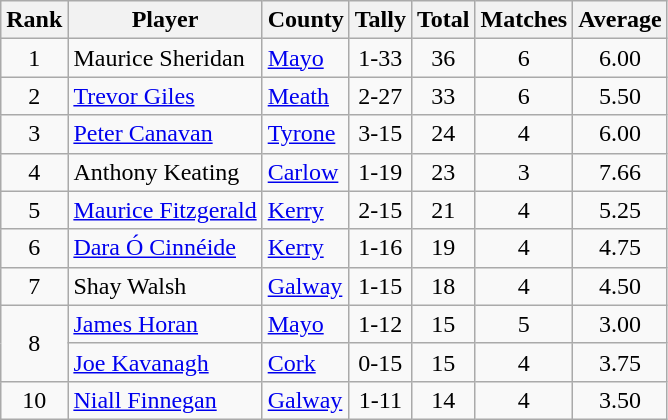<table class="wikitable">
<tr>
<th>Rank</th>
<th>Player</th>
<th>County</th>
<th>Tally</th>
<th>Total</th>
<th>Matches</th>
<th>Average</th>
</tr>
<tr>
<td rowspan=1 align=center>1</td>
<td>Maurice Sheridan</td>
<td><a href='#'>Mayo</a></td>
<td align=center>1-33</td>
<td align=center>36</td>
<td align=center>6</td>
<td align=center>6.00</td>
</tr>
<tr>
<td rowspan=1 align=center>2</td>
<td><a href='#'>Trevor Giles</a></td>
<td><a href='#'>Meath</a></td>
<td align=center>2-27</td>
<td align=center>33</td>
<td align=center>6</td>
<td align=center>5.50</td>
</tr>
<tr>
<td rowspan=1 align=center>3</td>
<td><a href='#'>Peter Canavan</a></td>
<td><a href='#'>Tyrone</a></td>
<td align=center>3-15</td>
<td align=center>24</td>
<td align=center>4</td>
<td align=center>6.00</td>
</tr>
<tr>
<td rowspan=1 align=center>4</td>
<td>Anthony Keating</td>
<td><a href='#'>Carlow</a></td>
<td align=center>1-19</td>
<td align=center>23</td>
<td align=center>3</td>
<td align=center>7.66</td>
</tr>
<tr>
<td rowspan=1 align=center>5</td>
<td><a href='#'>Maurice Fitzgerald</a></td>
<td><a href='#'>Kerry</a></td>
<td align=center>2-15</td>
<td align=center>21</td>
<td align=center>4</td>
<td align=center>5.25</td>
</tr>
<tr>
<td rowspan=1 align=center>6</td>
<td><a href='#'>Dara Ó Cinnéide</a></td>
<td><a href='#'>Kerry</a></td>
<td align=center>1-16</td>
<td align=center>19</td>
<td align=center>4</td>
<td align=center>4.75</td>
</tr>
<tr>
<td rowspan=1 align=center>7</td>
<td>Shay Walsh</td>
<td><a href='#'>Galway</a></td>
<td align=center>1-15</td>
<td align=center>18</td>
<td align=center>4</td>
<td align=center>4.50</td>
</tr>
<tr>
<td rowspan=2 align=center>8</td>
<td><a href='#'>James Horan</a></td>
<td><a href='#'>Mayo</a></td>
<td align=center>1-12</td>
<td align=center>15</td>
<td align=center>5</td>
<td align=center>3.00</td>
</tr>
<tr>
<td><a href='#'>Joe Kavanagh</a></td>
<td><a href='#'>Cork</a></td>
<td align=center>0-15</td>
<td align=center>15</td>
<td align=center>4</td>
<td align=center>3.75</td>
</tr>
<tr>
<td rowspan=1 align=center>10</td>
<td><a href='#'>Niall Finnegan</a></td>
<td><a href='#'>Galway</a></td>
<td align=center>1-11</td>
<td align=center>14</td>
<td align=center>4</td>
<td align=center>3.50</td>
</tr>
</table>
